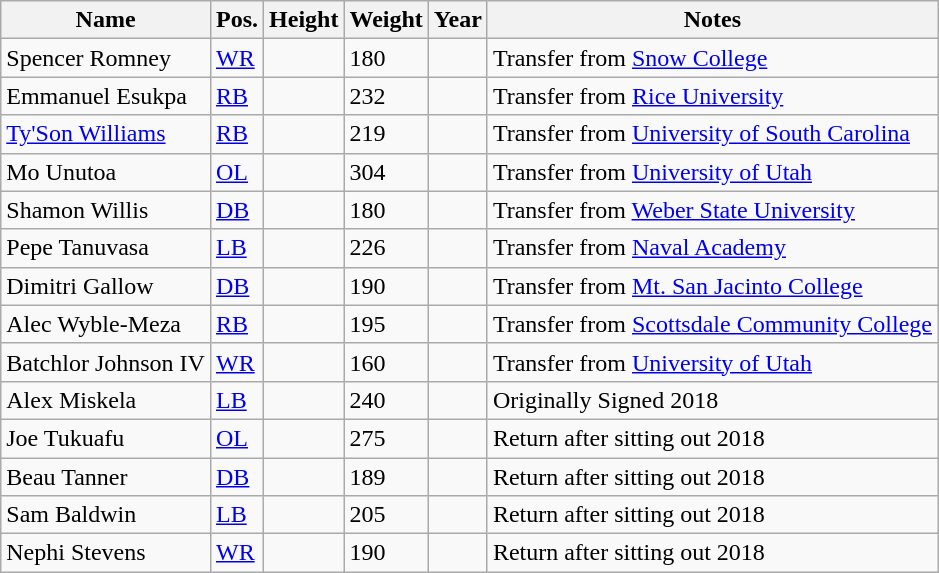<table class="wikitable sortable" border="3">
<tr>
<th>Name</th>
<th>Pos.</th>
<th>Height</th>
<th>Weight</th>
<th>Year</th>
<th>Notes</th>
</tr>
<tr>
<td>Spencer Romney</td>
<td><a href='#'>WR</a></td>
<td></td>
<td>180</td>
<td></td>
<td>Transfer from <a href='#'>Snow College</a></td>
</tr>
<tr>
<td>Emmanuel Esukpa</td>
<td><a href='#'>RB</a></td>
<td></td>
<td>232</td>
<td></td>
<td>Transfer from <a href='#'>Rice University</a></td>
</tr>
<tr>
<td><a href='#'>Ty'Son Williams</a></td>
<td><a href='#'>RB</a></td>
<td></td>
<td>219</td>
<td></td>
<td>Transfer from <a href='#'>University of South Carolina</a></td>
</tr>
<tr>
<td>Mo Unutoa</td>
<td><a href='#'>OL</a></td>
<td></td>
<td>304</td>
<td></td>
<td>Transfer from <a href='#'>University of Utah</a></td>
</tr>
<tr>
<td>Shamon Willis</td>
<td><a href='#'>DB</a></td>
<td></td>
<td>180</td>
<td></td>
<td>Transfer from <a href='#'>Weber State University</a></td>
</tr>
<tr>
<td>Pepe Tanuvasa</td>
<td><a href='#'>LB</a></td>
<td></td>
<td>226</td>
<td></td>
<td>Transfer from <a href='#'>Naval Academy</a></td>
</tr>
<tr>
<td>Dimitri Gallow</td>
<td><a href='#'>DB</a></td>
<td></td>
<td>190</td>
<td></td>
<td>Transfer from <a href='#'>Mt. San Jacinto College</a></td>
</tr>
<tr>
<td>Alec Wyble-Meza</td>
<td><a href='#'>RB</a></td>
<td></td>
<td>195</td>
<td></td>
<td>Transfer from <a href='#'>Scottsdale Community College</a></td>
</tr>
<tr>
<td>Batchlor Johnson IV</td>
<td><a href='#'>WR</a></td>
<td></td>
<td>160</td>
<td></td>
<td>Transfer from <a href='#'>University of Utah</a></td>
</tr>
<tr>
<td>Alex Miskela</td>
<td><a href='#'>LB</a></td>
<td></td>
<td>240</td>
<td></td>
<td>Originally Signed 2018 </td>
</tr>
<tr>
<td>Joe Tukuafu</td>
<td><a href='#'>OL</a></td>
<td></td>
<td>275</td>
<td></td>
<td>Return after sitting out 2018 </td>
</tr>
<tr>
<td>Beau Tanner</td>
<td><a href='#'>DB</a></td>
<td></td>
<td>189</td>
<td></td>
<td>Return after sitting out 2018 </td>
</tr>
<tr>
<td>Sam Baldwin</td>
<td><a href='#'>LB</a></td>
<td></td>
<td>205</td>
<td></td>
<td>Return after sitting out 2018 </td>
</tr>
<tr>
<td>Nephi Stevens</td>
<td><a href='#'>WR</a></td>
<td></td>
<td>190</td>
<td></td>
<td>Return after sitting out 2018 </td>
</tr>
</table>
